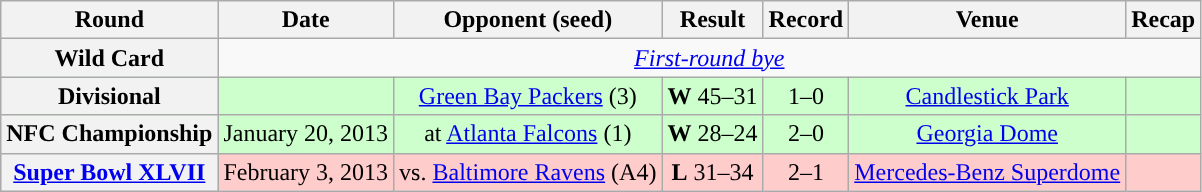<table class="wikitable" style="text-align:center">
<tr>
<th>Round</th>
<th>Date</th>
<th>Opponent (seed)</th>
<th>Result</th>
<th>Record</th>
<th>Venue</th>
<th>Recap</th>
</tr>
<tr>
<th>Wild Card</th>
<td colspan="6"><em><a href='#'>First-round bye</a></em></td>
</tr>
<tr style="background:#cfc">
<th>Divisional</th>
<td></td>
<td><a href='#'>Green Bay Packers</a> (3)</td>
<td><strong>W</strong> 45–31</td>
<td>1–0</td>
<td><a href='#'>Candlestick Park</a></td>
<td></td>
</tr>
<tr style="background:#cfc">
<th>NFC Championship</th>
<td>January 20, 2013</td>
<td>at <a href='#'>Atlanta Falcons</a> (1)</td>
<td><strong>W</strong> 28–24</td>
<td>2–0</td>
<td><a href='#'>Georgia Dome</a></td>
<td></td>
</tr>
<tr style="background:#fcc">
<th><a href='#'>Super Bowl XLVII</a></th>
<td>February 3, 2013</td>
<td>vs. <a href='#'>Baltimore Ravens</a> (A4)</td>
<td><strong>L</strong> 31–34</td>
<td>2–1</td>
<td><a href='#'>Mercedes-Benz Superdome</a></td>
<td></td>
</tr>
</table>
